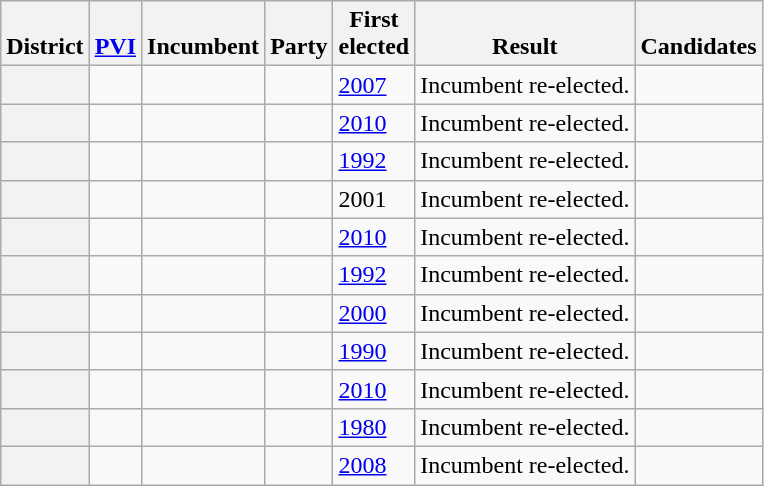<table class="wikitable sortable">
<tr valign=bottom>
<th>District</th>
<th><a href='#'>PVI</a></th>
<th>Incumbent</th>
<th>Party</th>
<th>First<br>elected</th>
<th>Result</th>
<th>Candidates</th>
</tr>
<tr>
<th></th>
<td></td>
<td></td>
<td></td>
<td><a href='#'>2007 </a></td>
<td>Incumbent re-elected.</td>
<td nowrap></td>
</tr>
<tr>
<th></th>
<td></td>
<td></td>
<td></td>
<td><a href='#'>2010</a></td>
<td>Incumbent re-elected.</td>
<td nowrap></td>
</tr>
<tr>
<th></th>
<td></td>
<td></td>
<td></td>
<td><a href='#'>1992</a></td>
<td>Incumbent re-elected.</td>
<td nowrap></td>
</tr>
<tr>
<th></th>
<td></td>
<td></td>
<td></td>
<td>2001</td>
<td>Incumbent re-elected.</td>
<td nowrap></td>
</tr>
<tr>
<th></th>
<td></td>
<td></td>
<td></td>
<td><a href='#'>2010</a></td>
<td>Incumbent re-elected.</td>
<td nowrap></td>
</tr>
<tr>
<th></th>
<td></td>
<td></td>
<td></td>
<td><a href='#'>1992</a></td>
<td>Incumbent re-elected.</td>
<td nowrap></td>
</tr>
<tr>
<th></th>
<td></td>
<td></td>
<td></td>
<td><a href='#'>2000</a></td>
<td>Incumbent re-elected.</td>
<td nowrap></td>
</tr>
<tr>
<th></th>
<td></td>
<td></td>
<td></td>
<td><a href='#'>1990</a></td>
<td>Incumbent re-elected.</td>
<td nowrap></td>
</tr>
<tr>
<th></th>
<td></td>
<td></td>
<td></td>
<td><a href='#'>2010</a></td>
<td>Incumbent re-elected.</td>
<td nowrap></td>
</tr>
<tr>
<th></th>
<td></td>
<td></td>
<td></td>
<td><a href='#'>1980</a></td>
<td>Incumbent re-elected.</td>
<td nowrap></td>
</tr>
<tr>
<th></th>
<td></td>
<td></td>
<td></td>
<td><a href='#'>2008</a></td>
<td>Incumbent re-elected.</td>
<td nowrap></td>
</tr>
</table>
